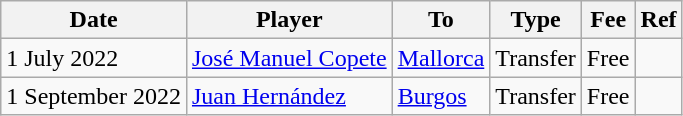<table class="wikitable">
<tr>
<th>Date</th>
<th>Player</th>
<th>To</th>
<th>Type</th>
<th>Fee</th>
<th>Ref</th>
</tr>
<tr>
<td>1 July 2022</td>
<td> <a href='#'>José Manuel Copete</a></td>
<td><a href='#'>Mallorca</a></td>
<td align=center>Transfer</td>
<td align=center>Free</td>
<td align=center></td>
</tr>
<tr>
<td>1 September 2022</td>
<td> <a href='#'>Juan Hernández</a></td>
<td><a href='#'>Burgos</a></td>
<td align=center>Transfer</td>
<td align=center>Free</td>
<td align=center></td>
</tr>
</table>
